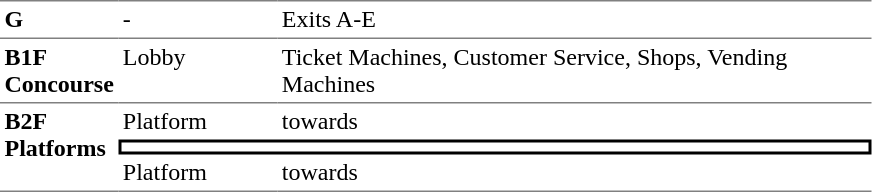<table table border=0 cellspacing=0 cellpadding=3>
<tr>
<td style="border-top:solid 1px gray;border-bottom:solid 1px gray" width=50 valign=top><strong>G</strong></td>
<td style="border-top:solid 1px gray;border-bottom:solid 1px gray;" width=100 valign=top>-</td>
<td style="border-top:solid 1px gray;border-bottom:solid 1px gray;" width=390 valign=top>Exits A-E</td>
</tr>
<tr>
<td style="border-bottom:solid 1px gray;" valign=top width=50><strong>B1F<br>Concourse</strong></td>
<td style="border-bottom:solid 1px gray;" valign=top width=100>Lobby</td>
<td style="border-bottom:solid 1px gray;" valign=top width=390>Ticket Machines, Customer Service, Shops, Vending Machines</td>
</tr>
<tr>
<td style="border-bottom:solid 1px gray" rowspan=3 valign=top><strong>B2F<br>Platforms</strong></td>
<td>Platform</td>
<td>  towards  </td>
</tr>
<tr>
<td style="border-right:solid 2px black;border-left:solid 2px black;border-top:solid 2px black;border-bottom:solid 2px black;text-align:center;" colspan=2></td>
</tr>
<tr>
<td style="border-bottom:solid 1px gray" valign=top>Platform</td>
<td style="border-bottom:solid 1px gray" valign=top>  towards   </td>
</tr>
</table>
